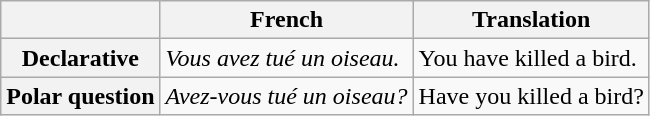<table class="wikitable">
<tr>
<th></th>
<th>French</th>
<th>Translation</th>
</tr>
<tr>
<th>Declarative</th>
<td><em>Vous avez tué un oiseau.</em></td>
<td>You have killed a bird.</td>
</tr>
<tr>
<th>Polar question</th>
<td><em>Avez-vous tué un oiseau?</em></td>
<td>Have you killed a bird?</td>
</tr>
</table>
